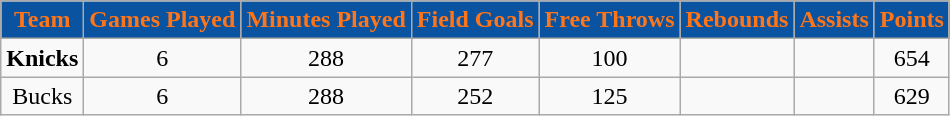<table class="wikitable">
<tr>
<th style="color:#FF7518; background:#0953a0;">Team</th>
<th style="color:#FF7518; background:#0953a0;">Games Played</th>
<th style="color:#FF7518; background:#0953a0;">Minutes Played</th>
<th style="color:#FF7518; background:#0953a0;">Field Goals</th>
<th style="color:#FF7518; background:#0953a0;">Free Throws</th>
<th style="color:#FF7518; background:#0953a0;">Rebounds</th>
<th style="color:#FF7518; background:#0953a0;">Assists</th>
<th style="color:#FF7518; background:#0953a0;">Points</th>
</tr>
<tr align="center">
<td><strong>Knicks</strong></td>
<td>6</td>
<td>288</td>
<td>277</td>
<td>100</td>
<td></td>
<td></td>
<td>654</td>
</tr>
<tr align="center">
<td>Bucks</td>
<td>6</td>
<td>288</td>
<td>252</td>
<td>125</td>
<td></td>
<td></td>
<td>629</td>
</tr>
</table>
